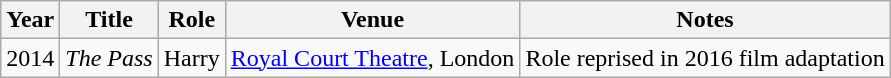<table class="wikitable sortable">
<tr>
<th>Year</th>
<th>Title</th>
<th>Role</th>
<th>Venue</th>
<th>Notes</th>
</tr>
<tr>
<td>2014</td>
<td><em>The Pass</em></td>
<td>Harry</td>
<td><a href='#'>Royal Court Theatre</a>, London</td>
<td>Role reprised in 2016 film adaptation</td>
</tr>
</table>
